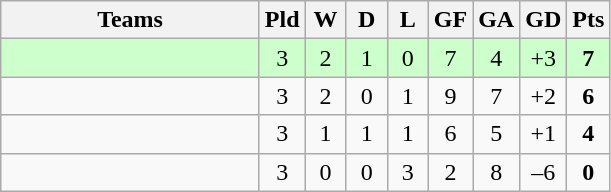<table class="wikitable" style="text-align: center;">
<tr>
<th width=165>Teams</th>
<th width=20>Pld</th>
<th width=20>W</th>
<th width=20>D</th>
<th width=20>L</th>
<th width=20>GF</th>
<th width=20>GA</th>
<th width=20>GD</th>
<th width=20>Pts</th>
</tr>
<tr align=center style="background:#ccffcc;">
<td style="text-align:left;"></td>
<td>3</td>
<td>2</td>
<td>1</td>
<td>0</td>
<td>7</td>
<td>4</td>
<td>+3</td>
<td><strong>7</strong></td>
</tr>
<tr align=center>
<td style="text-align:left;"></td>
<td>3</td>
<td>2</td>
<td>0</td>
<td>1</td>
<td>9</td>
<td>7</td>
<td>+2</td>
<td><strong>6</strong></td>
</tr>
<tr align=center>
<td style="text-align:left;"></td>
<td>3</td>
<td>1</td>
<td>1</td>
<td>1</td>
<td>6</td>
<td>5</td>
<td>+1</td>
<td><strong>4</strong></td>
</tr>
<tr align=center>
<td style="text-align:left;"></td>
<td>3</td>
<td>0</td>
<td>0</td>
<td>3</td>
<td>2</td>
<td>8</td>
<td>–6</td>
<td><strong>0</strong></td>
</tr>
</table>
